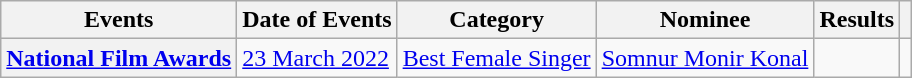<table class="wikitable plainrowheaders">
<tr>
<th>Events</th>
<th>Date of Events</th>
<th>Category</th>
<th>Nominee</th>
<th>Results</th>
<th></th>
</tr>
<tr>
<th scope="row"><a href='#'>National Film Awards</a></th>
<td><a href='#'>23 March 2022</a></td>
<td><a href='#'>Best Female Singer</a></td>
<td><a href='#'>Somnur Monir Konal</a></td>
<td></td>
<td></td>
</tr>
</table>
